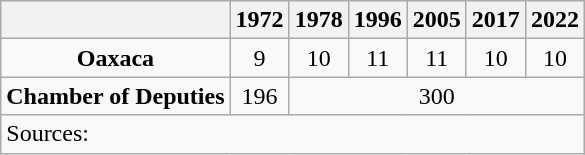<table class="wikitable" style="text-align: center">
<tr>
<th></th>
<th>1972</th>
<th>1978</th>
<th>1996</th>
<th>2005</th>
<th>2017</th>
<th>2022</th>
</tr>
<tr>
<td><strong>Oaxaca</strong></td>
<td>9</td>
<td>10</td>
<td>11</td>
<td>11</td>
<td>10</td>
<td>10</td>
</tr>
<tr>
<td><strong>Chamber of Deputies</strong></td>
<td>196</td>
<td colspan=5>300</td>
</tr>
<tr>
<td colspan=7 style="text-align: left">Sources: </td>
</tr>
</table>
